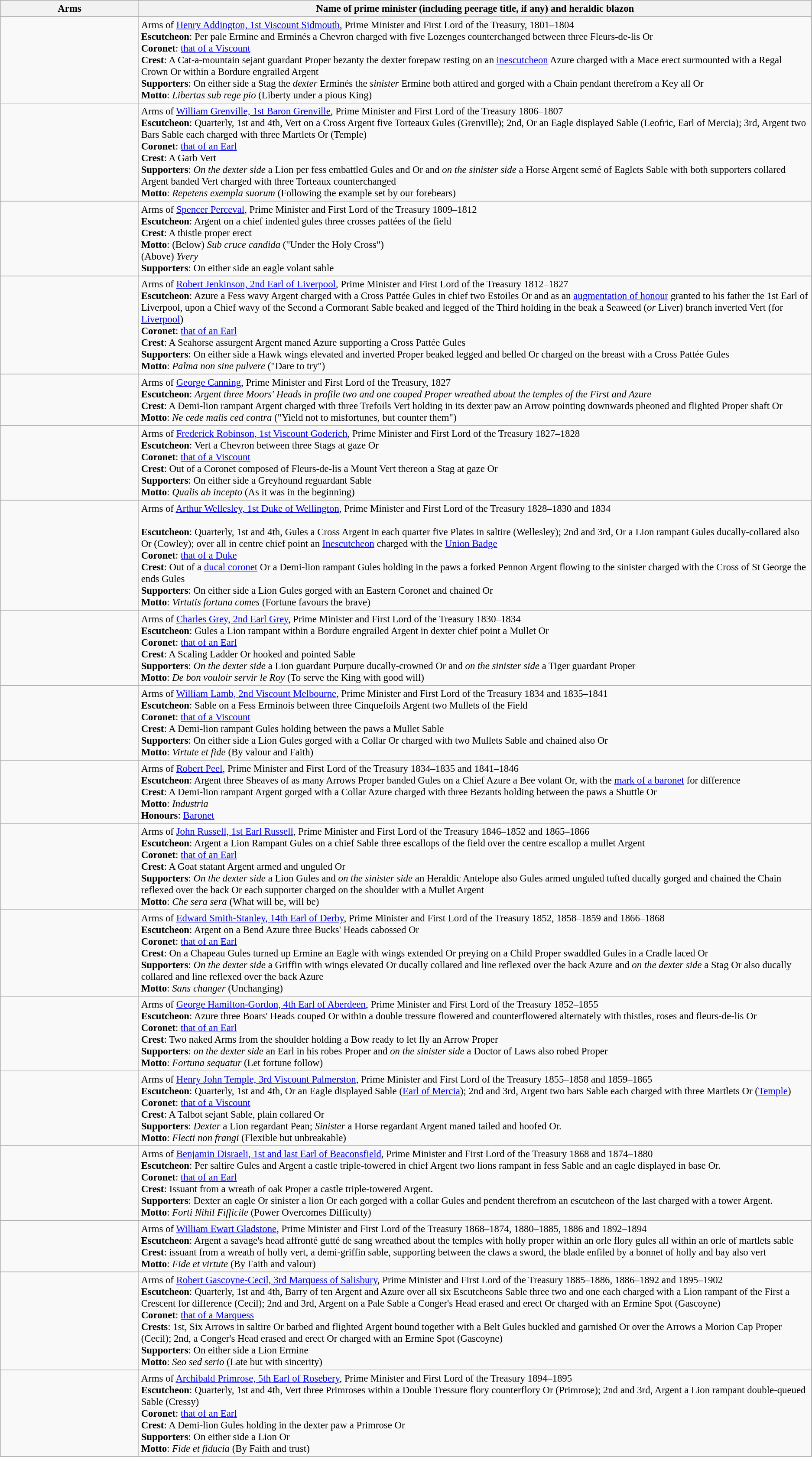<table class=wikitable style=font-size:95%>
<tr style="vertical-align:top; text-align:center;">
<th style="width:206px;">Arms</th>
<th>Name of prime minister (including peerage title, if any) and heraldic blazon</th>
</tr>
<tr valign=top>
<td align=center></td>
<td>Arms of <a href='#'>Henry Addington, 1st Viscount Sidmouth</a>, Prime Minister and First Lord of the Treasury, 1801–1804<br><strong>Escutcheon</strong>: Per pale Ermine and Erminés a Chevron charged with five Lozenges counterchanged between three Fleurs-de-lis Or<br><strong>Coronet</strong>: <a href='#'>that of a Viscount</a><br><strong>Crest</strong>: A Cat-a-mountain sejant guardant Proper bezanty the dexter forepaw resting on an <a href='#'>inescutcheon</a> Azure charged with a Mace erect surmounted with a Regal Crown Or within a Bordure engrailed Argent<br><strong>Supporters</strong>: On either side a Stag the <em>dexter</em> Erminés the <em>sinister</em> Ermine both attired and gorged with a Chain pendant therefrom a Key all Or<br><strong>Motto</strong>: <em>Libertas sub rege pio</em> (Liberty under a pious King)</td>
</tr>
<tr valign=top>
<td align=center></td>
<td>Arms of <a href='#'>William Grenville, 1st Baron Grenville</a>, Prime Minister and First Lord of the Treasury 1806–1807<br><strong>Escutcheon</strong>: Quarterly, 1st and 4th, Vert on a Cross Argent five Torteaux Gules (Grenville); 2nd, Or an Eagle displayed Sable (Leofric, Earl of Mercia);  3rd, Argent two Bars Sable each charged with three Martlets Or (Temple)<br><strong>Coronet</strong>: <a href='#'>that of an Earl</a><br><strong>Crest</strong>: A Garb Vert<br><strong>Supporters</strong>: <em>On the dexter side</em> a Lion per fess embattled Gules and Or and <em>on the sinister side</em> a Horse Argent semé of Eaglets Sable with both supporters collared Argent banded Vert charged with three Torteaux counterchanged<br><strong>Motto</strong>: <em>Repetens exempla suorum</em> (Following the example set by our forebears) </td>
</tr>
<tr valign=top>
<td align=center></td>
<td>Arms of <a href='#'>Spencer Perceval</a>, Prime Minister and First Lord of the Treasury 1809–1812<br><strong>Escutcheon</strong>: Argent on a chief indented gules three crosses pattées of the field <br><strong>Crest</strong>:  A thistle proper erect<br><strong>Motto</strong>: (Below) <em>Sub cruce candida</em> ("Under the Holy Cross")<br> (Above) <em>Yvery</em><br><strong>Supporters</strong>: On either side an eagle volant sable </td>
</tr>
<tr valign=top>
<td align=center></td>
<td>Arms of <a href='#'>Robert Jenkinson, 2nd Earl of Liverpool</a>, Prime Minister and First Lord of the Treasury 1812–1827<br><strong>Escutcheon</strong>: Azure a Fess wavy Argent charged with a Cross Pattée Gules in chief two Estoiles Or and as an <a href='#'>augmentation of honour</a> granted to his father the 1st Earl of Liverpool, upon a Chief wavy of the Second a Cormorant Sable beaked and legged of the Third holding in the beak a Seaweed (<em>or</em> Liver) branch inverted Vert (for <a href='#'>Liverpool</a>)<br><strong>Coronet</strong>: <a href='#'>that of an Earl</a><br><strong>Crest</strong>: A Seahorse assurgent Argent maned Azure supporting a Cross Pattée Gules<br><strong>Supporters</strong>: On either side a Hawk wings elevated and inverted Proper beaked legged and belled Or charged on the breast with a Cross Pattée Gules<br><strong>Motto</strong>: <em>Palma non sine pulvere</em> ("Dare to try")</td>
</tr>
<tr valign=top>
<td align=center></td>
<td>Arms of <a href='#'>George Canning</a>, Prime Minister and First Lord of the Treasury, 1827<br><strong>Escutcheon</strong>: <em>Argent three Moors' Heads in profile two and one couped Proper wreathed about the temples of the First and Azure</em><br><strong>Crest</strong>: A Demi-lion rampant Argent charged with three Trefoils Vert holding in its dexter paw an Arrow pointing downwards pheoned and flighted Proper shaft Or<br><strong>Motto</strong>: <em>Ne cede malis ced contra</em> ("Yield not to misfortunes, but counter them")</td>
</tr>
<tr valign=top>
<td align=center></td>
<td>Arms of <a href='#'>Frederick Robinson, 1st Viscount Goderich</a>, Prime Minister and First Lord of the Treasury 1827–1828<br><strong>Escutcheon</strong>: Vert a Chevron between three Stags at gaze Or<br><strong>Coronet</strong>: <a href='#'>that of a Viscount</a><br><strong>Crest</strong>: Out of a Coronet composed of Fleurs-de-lis a Mount Vert thereon a Stag at gaze Or<br><strong>Supporters</strong>: On either side a Greyhound reguardant Sable<br><strong>Motto</strong>: <em>Qualis ab incepto</em> (As it was in the beginning)</td>
</tr>
<tr valign=top>
<td align=center></td>
<td>Arms of <a href='#'>Arthur Wellesley, 1st Duke of Wellington</a>, Prime Minister and First Lord of the Treasury 1828–1830 and 1834<br><br><strong>Escutcheon</strong>: Quarterly, 1st and 4th, Gules a Cross Argent in each quarter five Plates in saltire (Wellesley); 2nd and 3rd, Or a Lion rampant Gules ducally-collared also Or (Cowley); over all in centre chief point an <a href='#'>Inescutcheon</a> charged with the <a href='#'>Union Badge</a><br><strong>Coronet</strong>: <a href='#'>that of a Duke</a><br><strong>Crest</strong>: Out of a <a href='#'>ducal coronet</a> Or a Demi-lion rampant Gules holding in the paws a forked Pennon Argent flowing to the sinister charged with the Cross of St George the ends Gules<br><strong>Supporters</strong>: On either side a Lion Gules gorged with an Eastern Coronet and chained Or<br><strong>Motto</strong>: <em>Virtutis fortuna comes</em> (Fortune favours the brave)</td>
</tr>
<tr valign=top>
<td align=center></td>
<td>Arms of <a href='#'>Charles Grey, 2nd Earl Grey</a>, Prime Minister and First Lord of the Treasury 1830–1834<br><strong>Escutcheon</strong>: Gules a Lion rampant within a Bordure engrailed Argent in dexter chief point a Mullet Or<br><strong>Coronet</strong>: <a href='#'>that of an Earl</a><br><strong>Crest</strong>: A Scaling Ladder Or hooked and pointed Sable<br><strong>Supporters</strong>: <em>On the dexter side</em> a Lion guardant Purpure ducally-crowned Or and <em>on the sinister side</em> a Tiger guardant Proper<br><strong>Motto</strong>: <em>De bon vouloir servir le Roy</em> (To serve the King with good will)</td>
</tr>
<tr valign=top>
<td align=center></td>
<td>Arms of <a href='#'>William Lamb, 2nd Viscount Melbourne</a>, Prime Minister and First Lord of the Treasury 1834 and 1835–1841<br><strong>Escutcheon</strong>: Sable on a Fess Erminois between three Cinquefoils Argent two Mullets of the Field<br><strong>Coronet</strong>: <a href='#'>that of a Viscount</a><br><strong>Crest</strong>: A Demi-lion rampant Gules holding between the paws a Mullet Sable<br><strong>Supporters</strong>: On either side a Lion Gules gorged with a Collar Or charged with two Mullets Sable and chained also Or<br><strong>Motto</strong>: <em>Virtute et fide</em> (By valour and Faith)</td>
</tr>
<tr valign=top>
<td align=center></td>
<td>Arms of <a href='#'>Robert Peel</a>, Prime Minister and First Lord of the Treasury 1834–1835 and 1841–1846<br><strong>Escutcheon</strong>: Argent three Sheaves of as many Arrows Proper banded Gules on a Chief Azure a Bee volant Or, with the <a href='#'>mark of a baronet</a> for difference<br><strong>Crest</strong>: A Demi-lion rampant Argent gorged with a Collar Azure charged with three Bezants holding between the paws a Shuttle Or<br><strong>Motto</strong>: <em>Industria</em><br><strong>Honours</strong>: <a href='#'>Baronet</a></td>
</tr>
<tr valign=top>
<td align=center></td>
<td>Arms of <a href='#'>John Russell, 1st Earl Russell</a>, Prime Minister and First Lord of the Treasury 1846–1852 and 1865–1866<br><strong>Escutcheon</strong>: Argent a Lion Rampant Gules on a chief Sable three escallops of the field over the centre escallop a mullet Argent<br><strong>Coronet</strong>: <a href='#'>that of an Earl</a><br><strong>Crest</strong>: A Goat statant Argent armed and unguled Or<br><strong>Supporters</strong>: <em>On the dexter side</em> a Lion Gules and <em>on the sinister side</em> an Heraldic Antelope also Gules armed unguled tufted ducally gorged and chained the Chain reflexed over the back Or each supporter charged on the shoulder with a Mullet Argent<br><strong>Motto</strong>: <em>Che sera sera</em> (What will be, will be)</td>
</tr>
<tr valign=top>
<td align=center></td>
<td>Arms of <a href='#'>Edward Smith-Stanley, 14th Earl of Derby</a>, Prime Minister and First Lord of the Treasury 1852, 1858–1859 and 1866–1868<br><strong>Escutcheon</strong>: Argent on a Bend Azure three Bucks' Heads cabossed Or<br><strong>Coronet</strong>: <a href='#'>that of an Earl</a><br><strong>Crest</strong>: On a Chapeau Gules turned up Ermine an Eagle with wings extended Or preying on a Child Proper swaddled Gules in a Cradle laced Or<br><strong>Supporters</strong>: <em>On the dexter side</em> a Griffin with wings elevated Or ducally collared and line reflexed over the back Azure and <em>on the dexter side</em> a Stag Or also ducally collared and line reflexed over the back Azure<br><strong>Motto</strong>: <em>Sans changer</em> (Unchanging)</td>
</tr>
<tr valign=top>
<td align=center></td>
<td>Arms of <a href='#'>George Hamilton-Gordon, 4th Earl of Aberdeen</a>, Prime Minister and First Lord of the Treasury 1852–1855<br><strong>Escutcheon</strong>: Azure three Boars' Heads couped Or within a double tressure flowered and counterflowered alternately with thistles, roses and fleurs-de-lis Or<br><strong>Coronet</strong>: <a href='#'>that of an Earl</a><br><strong>Crest</strong>: Two naked Arms from the shoulder holding a Bow ready to let fly an Arrow Proper<br><strong>Supporters</strong>: <em>on the dexter side</em> an Earl in his robes Proper and <em>on the sinister side</em> a Doctor of Laws also robed Proper<br><strong>Motto</strong>: <em>Fortuna sequatur</em> (Let fortune follow)</td>
</tr>
<tr valign=top>
<td align=center></td>
<td>Arms of <a href='#'>Henry John Temple, 3rd Viscount Palmerston</a>, Prime Minister and First Lord of the Treasury 1855–1858 and 1859–1865<br><strong>Escutcheon</strong>: Quarterly, 1st and 4th, Or an Eagle displayed Sable (<a href='#'>Earl of Mercia</a>); 2nd and 3rd, Argent two bars Sable each charged with three Martlets Or (<a href='#'>Temple</a>)<br><strong>Coronet</strong>: <a href='#'>that of a Viscount</a><br><strong>Crest</strong>: A Talbot sejant Sable, plain collared Or<br><strong>Supporters</strong>: <em>Dexter</em> a Lion regardant Pean; <em>Sinister</em> a Horse regardant Argent maned tailed and hoofed Or.<br><strong>Motto</strong>: <em>Flecti non frangi</em> (Flexible but unbreakable)</td>
</tr>
<tr valign=top>
<td align=center></td>
<td>Arms of <a href='#'>Benjamin Disraeli, 1st and last Earl of Beaconsfield</a>, Prime Minister and First Lord of the Treasury 1868 and 1874–1880<br><strong>Escutcheon</strong>: Per saltire Gules and Argent a castle triple-towered in chief Argent two lions rampant in fess Sable and an eagle displayed in base Or.<br><strong>Coronet</strong>: <a href='#'>that of an Earl</a><br><strong>Crest</strong>: Issuant from a wreath of oak Proper a castle triple-towered Argent.<br><strong>Supporters</strong>: Dexter an eagle Or sinister a lion Or each gorged with a collar Gules and pendent therefrom an escutcheon of the last charged with a tower Argent.<br><strong>Motto</strong>: <em>Forti Nihil Fifficile</em> (Power Overcomes Difficulty)</td>
</tr>
<tr valign=top>
<td align=center></td>
<td>Arms of <a href='#'>William Ewart Gladstone</a>, Prime Minister and First Lord of the Treasury 1868–1874, 1880–1885, 1886 and 1892–1894<br><strong>Escutcheon</strong>: Argent a savage's head affronté gutté de sang wreathed about the temples with holly proper within an orle flory gules all within an orle of martlets sable<br><strong>Crest</strong>: issuant from a wreath of holly vert, a demi-griffin sable, supporting between the claws a sword, the blade enfiled by a bonnet of holly and bay also vert<br><strong>Motto</strong>: <em>Fide et virtute</em> (By Faith and valour)</td>
</tr>
<tr valign=top>
<td align=center></td>
<td>Arms of <a href='#'>Robert Gascoyne-Cecil, 3rd Marquess of Salisbury</a>, Prime Minister and First Lord of the Treasury 1885–1886, 1886–1892 and 1895–1902<br><strong>Escutcheon</strong>: Quarterly, 1st and 4th, Barry of ten Argent and Azure over all six Escutcheons Sable three two and one each charged with a Lion rampant of the First a Crescent for difference (Cecil); 2nd and 3rd, Argent on a Pale Sable a Conger's Head erased and erect Or charged with an Ermine Spot (Gascoyne)<br><strong>Coronet</strong>: <a href='#'>that of a Marquess</a><br><strong>Crests</strong>: 1st, Six Arrows in saltire Or barbed and flighted Argent bound together with a Belt Gules buckled and garnished Or over the Arrows a Morion Cap Proper (Cecil); 2nd, a Conger's Head erased and erect Or charged with an Ermine Spot (Gascoyne)<br><strong>Supporters</strong>: On either side a Lion Ermine<br><strong>Motto</strong>: <em>Seo sed serio</em> (Late but with sincerity)</td>
</tr>
<tr valign=top>
<td align=center></td>
<td>Arms of <a href='#'>Archibald Primrose, 5th Earl of Rosebery</a>, Prime Minister and First Lord of the Treasury 1894–1895<br><strong>Escutcheon</strong>: Quarterly, 1st and 4th, Vert three Primroses within a Double Tressure flory counterflory Or (Primrose); 2nd and 3rd, Argent a Lion rampant double-queued Sable (Cressy)<br><strong>Coronet</strong>: <a href='#'>that of an Earl</a><br><strong>Crest</strong>: A Demi-lion Gules holding in the dexter paw a Primrose Or<br><strong>Supporters</strong>: On either side a Lion Or<br><strong>Motto</strong>: <em>Fide et fiducia</em> (By Faith and trust)</td>
</tr>
</table>
